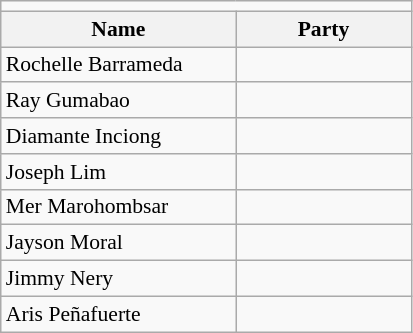<table class=wikitable style="font-size:90%">
<tr>
<td colspan=4 bgcolor=></td>
</tr>
<tr>
<th width=150px>Name</th>
<th colspan=2 width=110px>Party</th>
</tr>
<tr>
<td>Rochelle Barrameda</td>
<td></td>
</tr>
<tr>
<td>Ray Gumabao</td>
<td></td>
</tr>
<tr>
<td>Diamante Inciong</td>
<td></td>
</tr>
<tr>
<td>Joseph Lim</td>
<td></td>
</tr>
<tr>
<td>Mer Marohombsar</td>
<td></td>
</tr>
<tr>
<td>Jayson Moral</td>
<td></td>
</tr>
<tr>
<td>Jimmy Nery</td>
<td></td>
</tr>
<tr>
<td>Aris Peñafuerte</td>
<td></td>
</tr>
</table>
